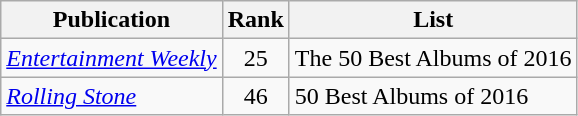<table class="wikitable">
<tr>
<th>Publication</th>
<th>Rank</th>
<th>List</th>
</tr>
<tr Ad>
<td><em><a href='#'>Entertainment Weekly</a></em></td>
<td align=center>25</td>
<td>The 50 Best Albums of 2016</td>
</tr>
<tr Ad>
<td><em><a href='#'>Rolling Stone</a></em></td>
<td align=center>46</td>
<td>50 Best Albums of 2016</td>
</tr>
</table>
